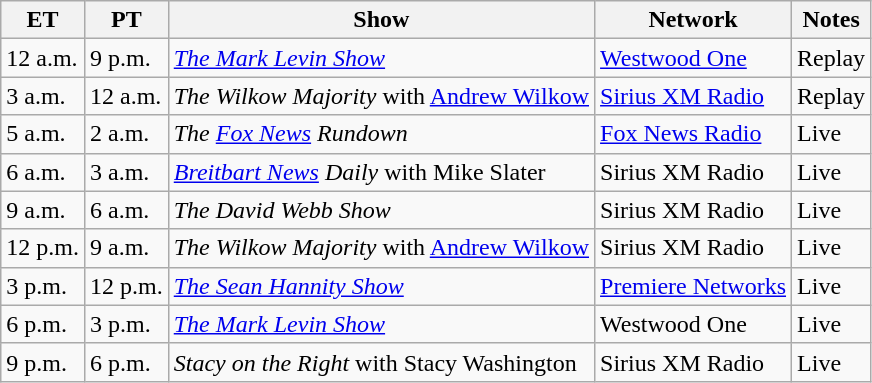<table class="wikitable">
<tr>
<th>ET</th>
<th>PT</th>
<th>Show</th>
<th>Network</th>
<th>Notes</th>
</tr>
<tr>
<td>12 a.m.</td>
<td>9 p.m.</td>
<td><em><a href='#'>The Mark Levin Show</a></em></td>
<td><a href='#'>Westwood One</a></td>
<td>Replay</td>
</tr>
<tr>
<td>3 a.m.</td>
<td>12 a.m.</td>
<td><em>The Wilkow Majority</em> with <a href='#'>Andrew Wilkow</a></td>
<td><a href='#'>Sirius XM Radio</a></td>
<td>Replay</td>
</tr>
<tr>
<td>5 a.m.</td>
<td>2 a.m.</td>
<td><em>The <a href='#'>Fox News</a> Rundown</em></td>
<td><a href='#'>Fox News Radio</a></td>
<td>Live</td>
</tr>
<tr>
<td>6 a.m.</td>
<td>3 a.m.</td>
<td><em><a href='#'>Breitbart News</a> Daily</em> with Mike Slater</td>
<td>Sirius XM Radio</td>
<td>Live</td>
</tr>
<tr>
<td>9 a.m.</td>
<td>6 a.m.</td>
<td><em>The David Webb Show</em></td>
<td>Sirius XM Radio</td>
<td>Live</td>
</tr>
<tr>
<td>12 p.m.</td>
<td>9 a.m.</td>
<td><em>The Wilkow Majority</em> with <a href='#'>Andrew Wilkow</a></td>
<td>Sirius XM Radio</td>
<td>Live</td>
</tr>
<tr>
<td>3 p.m.</td>
<td>12 p.m.</td>
<td><em><a href='#'>The Sean Hannity Show</a></em></td>
<td><a href='#'>Premiere Networks</a></td>
<td>Live</td>
</tr>
<tr>
<td>6 p.m.</td>
<td>3 p.m.</td>
<td><em><a href='#'>The Mark Levin Show</a></em></td>
<td>Westwood One</td>
<td>Live</td>
</tr>
<tr>
<td>9 p.m.</td>
<td>6 p.m.</td>
<td><em>Stacy on the Right</em> with Stacy Washington</td>
<td>Sirius XM Radio</td>
<td>Live</td>
</tr>
</table>
